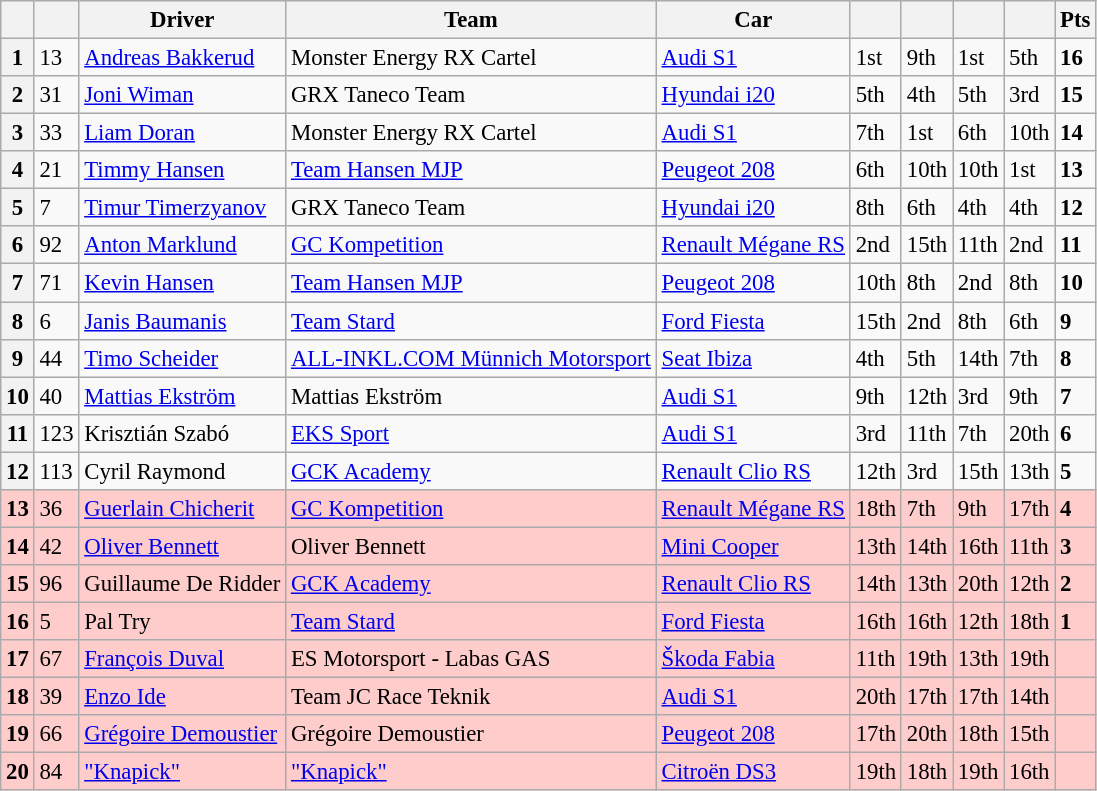<table class="wikitable" style="font-size:95%">
<tr>
<th></th>
<th></th>
<th>Driver</th>
<th>Team</th>
<th>Car</th>
<th></th>
<th></th>
<th></th>
<th></th>
<th>Pts</th>
</tr>
<tr>
<th>1</th>
<td>13</td>
<td> <a href='#'>Andreas Bakkerud</a></td>
<td>Monster Energy RX Cartel</td>
<td><a href='#'>Audi S1</a></td>
<td>1st</td>
<td>9th</td>
<td>1st</td>
<td>5th</td>
<td><strong>16</strong></td>
</tr>
<tr>
<th>2</th>
<td>31</td>
<td> <a href='#'>Joni Wiman</a></td>
<td>GRX Taneco Team</td>
<td><a href='#'>Hyundai i20</a></td>
<td>5th</td>
<td>4th</td>
<td>5th</td>
<td>3rd</td>
<td><strong>15</strong></td>
</tr>
<tr>
<th>3</th>
<td>33</td>
<td> <a href='#'>Liam Doran</a></td>
<td>Monster Energy RX Cartel</td>
<td><a href='#'>Audi S1</a></td>
<td>7th</td>
<td>1st</td>
<td>6th</td>
<td>10th</td>
<td><strong>14</strong></td>
</tr>
<tr>
<th>4</th>
<td>21</td>
<td> <a href='#'>Timmy Hansen</a></td>
<td><a href='#'>Team Hansen MJP</a></td>
<td><a href='#'>Peugeot 208</a></td>
<td>6th</td>
<td>10th</td>
<td>10th</td>
<td>1st</td>
<td><strong>13</strong></td>
</tr>
<tr>
<th>5</th>
<td>7</td>
<td> <a href='#'>Timur Timerzyanov</a></td>
<td>GRX Taneco Team</td>
<td><a href='#'>Hyundai i20</a></td>
<td>8th</td>
<td>6th</td>
<td>4th</td>
<td>4th</td>
<td><strong>12</strong></td>
</tr>
<tr>
<th>6</th>
<td>92</td>
<td> <a href='#'>Anton Marklund</a></td>
<td><a href='#'>GC Kompetition</a></td>
<td><a href='#'>Renault Mégane RS</a></td>
<td>2nd</td>
<td>15th</td>
<td>11th</td>
<td>2nd</td>
<td><strong>11</strong></td>
</tr>
<tr>
<th>7</th>
<td>71</td>
<td> <a href='#'>Kevin Hansen</a></td>
<td><a href='#'>Team Hansen MJP</a></td>
<td><a href='#'>Peugeot 208</a></td>
<td>10th</td>
<td>8th</td>
<td>2nd</td>
<td>8th</td>
<td><strong>10</strong></td>
</tr>
<tr>
<th>8</th>
<td>6</td>
<td> <a href='#'>Janis Baumanis</a></td>
<td><a href='#'>Team Stard</a></td>
<td><a href='#'>Ford Fiesta</a></td>
<td>15th</td>
<td>2nd</td>
<td>8th</td>
<td>6th</td>
<td><strong>9</strong></td>
</tr>
<tr>
<th>9</th>
<td>44</td>
<td> <a href='#'>Timo Scheider</a></td>
<td><a href='#'>ALL-INKL.COM Münnich Motorsport</a></td>
<td><a href='#'>Seat Ibiza</a></td>
<td>4th</td>
<td>5th</td>
<td>14th</td>
<td>7th</td>
<td><strong>8</strong></td>
</tr>
<tr>
<th>10</th>
<td>40</td>
<td> <a href='#'>Mattias Ekström</a></td>
<td>Mattias Ekström</td>
<td><a href='#'>Audi S1</a></td>
<td>9th</td>
<td>12th</td>
<td>3rd</td>
<td>9th</td>
<td><strong>7</strong></td>
</tr>
<tr>
<th>11</th>
<td>123</td>
<td> Krisztián Szabó</td>
<td><a href='#'>EKS Sport</a></td>
<td><a href='#'>Audi S1</a></td>
<td>3rd</td>
<td>11th</td>
<td>7th</td>
<td>20th</td>
<td><strong>6</strong></td>
</tr>
<tr>
<th>12</th>
<td>113</td>
<td> Cyril Raymond</td>
<td><a href='#'>GCK Academy</a></td>
<td><a href='#'>Renault Clio RS</a></td>
<td>12th</td>
<td>3rd</td>
<td>15th</td>
<td>13th</td>
<td><strong>5</strong></td>
</tr>
<tr>
<th style="background:#ffcccc;">13</th>
<td style="background:#ffcccc;">36</td>
<td style="background:#ffcccc;"> <a href='#'>Guerlain Chicherit</a></td>
<td style="background:#ffcccc;"><a href='#'>GC Kompetition</a></td>
<td style="background:#ffcccc;"><a href='#'>Renault Mégane RS</a></td>
<td style="background:#ffcccc;">18th</td>
<td style="background:#ffcccc;">7th</td>
<td style="background:#ffcccc;">9th</td>
<td style="background:#ffcccc;">17th</td>
<td style="background:#ffcccc;"><strong>4</strong></td>
</tr>
<tr>
<th style="background:#ffcccc;">14</th>
<td style="background:#ffcccc;">42</td>
<td style="background:#ffcccc;"> <a href='#'>Oliver Bennett</a></td>
<td style="background:#ffcccc;">Oliver Bennett</td>
<td style="background:#ffcccc;"><a href='#'>Mini Cooper</a></td>
<td style="background:#ffcccc;">13th</td>
<td style="background:#ffcccc;">14th</td>
<td style="background:#ffcccc;">16th</td>
<td style="background:#ffcccc;">11th</td>
<td style="background:#ffcccc;"><strong>3</strong></td>
</tr>
<tr>
<th style="background:#ffcccc;">15</th>
<td style="background:#ffcccc;">96</td>
<td style="background:#ffcccc;"> Guillaume De Ridder</td>
<td style="background:#ffcccc;"><a href='#'>GCK Academy</a></td>
<td style="background:#ffcccc;"><a href='#'>Renault Clio RS</a></td>
<td style="background:#ffcccc;">14th</td>
<td style="background:#ffcccc;">13th</td>
<td style="background:#ffcccc;">20th</td>
<td style="background:#ffcccc;">12th</td>
<td style="background:#ffcccc;"><strong>2</strong></td>
</tr>
<tr>
<th style="background:#ffcccc;">16</th>
<td style="background:#ffcccc;">5</td>
<td style="background:#ffcccc;"> Pal Try</td>
<td style="background:#ffcccc;"><a href='#'>Team Stard</a></td>
<td style="background:#ffcccc;"><a href='#'>Ford Fiesta</a></td>
<td style="background:#ffcccc;">16th</td>
<td style="background:#ffcccc;">16th</td>
<td style="background:#ffcccc;">12th</td>
<td style="background:#ffcccc;">18th</td>
<td style="background:#ffcccc;"><strong>1</strong></td>
</tr>
<tr>
<th style="background:#ffcccc;">17</th>
<td style="background:#ffcccc;">67</td>
<td style="background:#ffcccc;"> <a href='#'>François Duval</a></td>
<td style="background:#ffcccc;">ES Motorsport - Labas GAS</td>
<td style="background:#ffcccc;"><a href='#'>Škoda Fabia</a></td>
<td style="background:#ffcccc;">11th</td>
<td style="background:#ffcccc;">19th</td>
<td style="background:#ffcccc;">13th</td>
<td style="background:#ffcccc;">19th</td>
<td style="background:#ffcccc;"></td>
</tr>
<tr>
<th style="background:#ffcccc;">18</th>
<td style="background:#ffcccc;">39</td>
<td style="background:#ffcccc;"> <a href='#'>Enzo Ide</a></td>
<td style="background:#ffcccc;">Team JC Race Teknik</td>
<td style="background:#ffcccc;"><a href='#'>Audi S1</a></td>
<td style="background:#ffcccc;">20th</td>
<td style="background:#ffcccc;">17th</td>
<td style="background:#ffcccc;">17th</td>
<td style="background:#ffcccc;">14th</td>
<td style="background:#ffcccc;"></td>
</tr>
<tr>
<th style="background:#ffcccc;">19</th>
<td style="background:#ffcccc;">66</td>
<td style="background:#ffcccc;"> <a href='#'>Grégoire Demoustier</a></td>
<td style="background:#ffcccc;">Grégoire Demoustier</td>
<td style="background:#ffcccc;"><a href='#'>Peugeot 208</a></td>
<td style="background:#ffcccc;">17th</td>
<td style="background:#ffcccc;">20th</td>
<td style="background:#ffcccc;">18th</td>
<td style="background:#ffcccc;">15th</td>
<td style="background:#ffcccc;"></td>
</tr>
<tr>
<th style="background:#ffcccc;">20</th>
<td style="background:#ffcccc;">84</td>
<td style="background:#ffcccc;"> <a href='#'>"Knapick"</a></td>
<td style="background:#ffcccc;"><a href='#'>"Knapick"</a></td>
<td style="background:#ffcccc;"><a href='#'>Citroën DS3</a></td>
<td style="background:#ffcccc;">19th</td>
<td style="background:#ffcccc;">18th</td>
<td style="background:#ffcccc;">19th</td>
<td style="background:#ffcccc;">16th</td>
<td style="background:#ffcccc;"></td>
</tr>
</table>
